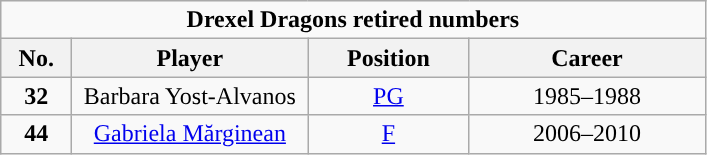<table class="wikitable sortable" style="text-align:center">
<tr>
<td colspan="5"><strong>Drexel Dragons retired numbers</strong></td>
</tr>
<tr>
<th width=40px>No.</th>
<th width=150px>Player</th>
<th width=100px>Position</th>
<th width=150px>Career</th>
</tr>
<tr>
<td><strong>32</strong></td>
<td>Barbara Yost-Alvanos</td>
<td><a href='#'>PG</a></td>
<td>1985–1988</td>
</tr>
<tr>
<td><strong>44</strong></td>
<td><a href='#'>Gabriela Mărginean</a></td>
<td><a href='#'>F</a></td>
<td>2006–2010</td>
</tr>
</table>
